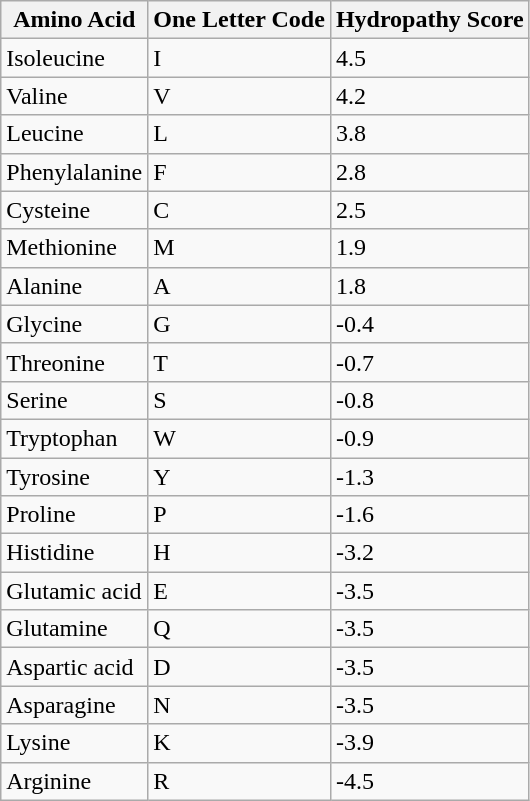<table class="wikitable">
<tr>
<th>Amino Acid</th>
<th>One Letter Code</th>
<th>Hydropathy Score</th>
</tr>
<tr>
<td>Isoleucine</td>
<td>I</td>
<td>4.5</td>
</tr>
<tr>
<td>Valine</td>
<td>V</td>
<td>4.2</td>
</tr>
<tr>
<td>Leucine</td>
<td>L</td>
<td>3.8</td>
</tr>
<tr>
<td>Phenylalanine</td>
<td>F</td>
<td>2.8</td>
</tr>
<tr>
<td>Cysteine</td>
<td>C</td>
<td>2.5</td>
</tr>
<tr>
<td>Methionine</td>
<td>M</td>
<td>1.9</td>
</tr>
<tr>
<td>Alanine</td>
<td>A</td>
<td>1.8</td>
</tr>
<tr>
<td>Glycine</td>
<td>G</td>
<td>-0.4</td>
</tr>
<tr>
<td>Threonine</td>
<td>T</td>
<td>-0.7</td>
</tr>
<tr>
<td>Serine</td>
<td>S</td>
<td>-0.8</td>
</tr>
<tr>
<td>Tryptophan</td>
<td>W</td>
<td>-0.9</td>
</tr>
<tr>
<td>Tyrosine</td>
<td>Y</td>
<td>-1.3</td>
</tr>
<tr>
<td>Proline</td>
<td>P</td>
<td>-1.6</td>
</tr>
<tr>
<td>Histidine</td>
<td>H</td>
<td>-3.2</td>
</tr>
<tr>
<td>Glutamic acid</td>
<td>E</td>
<td>-3.5</td>
</tr>
<tr>
<td>Glutamine</td>
<td>Q</td>
<td>-3.5</td>
</tr>
<tr>
<td>Aspartic acid</td>
<td>D</td>
<td>-3.5</td>
</tr>
<tr>
<td>Asparagine</td>
<td>N</td>
<td>-3.5</td>
</tr>
<tr>
<td>Lysine</td>
<td>K</td>
<td>-3.9</td>
</tr>
<tr>
<td>Arginine</td>
<td>R</td>
<td>-4.5</td>
</tr>
</table>
